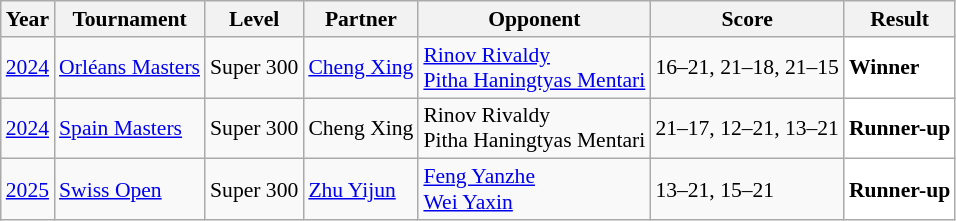<table class="sortable wikitable" style="font-size: 90%;">
<tr>
<th>Year</th>
<th>Tournament</th>
<th>Level</th>
<th>Partner</th>
<th>Opponent</th>
<th>Score</th>
<th>Result</th>
</tr>
<tr>
<td align="center"><a href='#'>2024</a></td>
<td align="left"><a href='#'>Orléans Masters</a></td>
<td align="left">Super 300</td>
<td align="left"> <a href='#'>Cheng Xing</a></td>
<td align="left"> <a href='#'>Rinov Rivaldy</a><br> <a href='#'>Pitha Haningtyas Mentari</a></td>
<td align="left">16–21, 21–18, 21–15</td>
<td style="text-align:left; background:white"> <strong>Winner</strong></td>
</tr>
<tr>
<td align="center"><a href='#'>2024</a></td>
<td align="left"><a href='#'>Spain Masters</a></td>
<td align="left">Super 300</td>
<td align="left"> Cheng Xing</td>
<td align="left"> Rinov Rivaldy<br> Pitha Haningtyas Mentari</td>
<td align="left">21–17, 12–21, 13–21</td>
<td style="text-align:left; background:white"> <strong>Runner-up</strong></td>
</tr>
<tr>
<td align="center"><a href='#'>2025</a></td>
<td align="left"><a href='#'>Swiss Open</a></td>
<td align="left">Super 300</td>
<td align="left"> <a href='#'>Zhu Yijun</a></td>
<td align="left"> <a href='#'>Feng Yanzhe</a> <br>  <a href='#'>Wei Yaxin</a></td>
<td align="left">13–21, 15–21</td>
<td style="text-align:left; background: white"> <strong>Runner-up</strong></td>
</tr>
</table>
